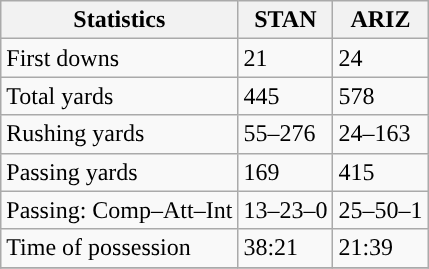<table class="wikitable" style="float: left;">
<tr>
<th>Statistics</th>
<th>STAN</th>
<th>ARIZ</th>
</tr>
<tr>
<td>First downs</td>
<td>21</td>
<td>24</td>
</tr>
<tr>
<td>Total yards</td>
<td>445</td>
<td>578</td>
</tr>
<tr>
<td>Rushing yards</td>
<td>55–276</td>
<td>24–163</td>
</tr>
<tr>
<td>Passing yards</td>
<td>169</td>
<td>415</td>
</tr>
<tr>
<td>Passing: Comp–Att–Int</td>
<td>13–23–0</td>
<td>25–50–1</td>
</tr>
<tr>
<td>Time of possession</td>
<td>38:21</td>
<td>21:39</td>
</tr>
<tr>
</tr>
</table>
